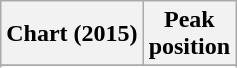<table class="wikitable sortable plainrowheaders" style="text-align:center">
<tr>
<th scope="col">Chart (2015)</th>
<th scope="col">Peak<br> position</th>
</tr>
<tr>
</tr>
<tr>
</tr>
<tr>
</tr>
<tr>
</tr>
</table>
